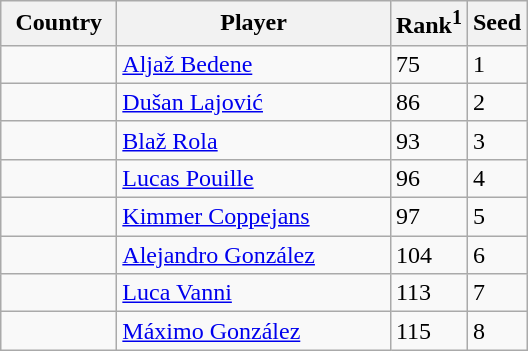<table class="sortable wikitable">
<tr>
<th width="70">Country</th>
<th width="175">Player</th>
<th>Rank<sup>1</sup></th>
<th>Seed</th>
</tr>
<tr>
<td></td>
<td><a href='#'>Aljaž Bedene</a></td>
<td>75</td>
<td>1</td>
</tr>
<tr>
<td></td>
<td><a href='#'>Dušan Lajović</a></td>
<td>86</td>
<td>2</td>
</tr>
<tr>
<td></td>
<td><a href='#'>Blaž Rola</a></td>
<td>93</td>
<td>3</td>
</tr>
<tr>
<td></td>
<td><a href='#'>Lucas Pouille</a></td>
<td>96</td>
<td>4</td>
</tr>
<tr>
<td></td>
<td><a href='#'>Kimmer Coppejans</a></td>
<td>97</td>
<td>5</td>
</tr>
<tr>
<td></td>
<td><a href='#'>Alejandro González</a></td>
<td>104</td>
<td>6</td>
</tr>
<tr>
<td></td>
<td><a href='#'>Luca Vanni</a></td>
<td>113</td>
<td>7</td>
</tr>
<tr>
<td></td>
<td><a href='#'>Máximo González</a></td>
<td>115</td>
<td>8</td>
</tr>
</table>
